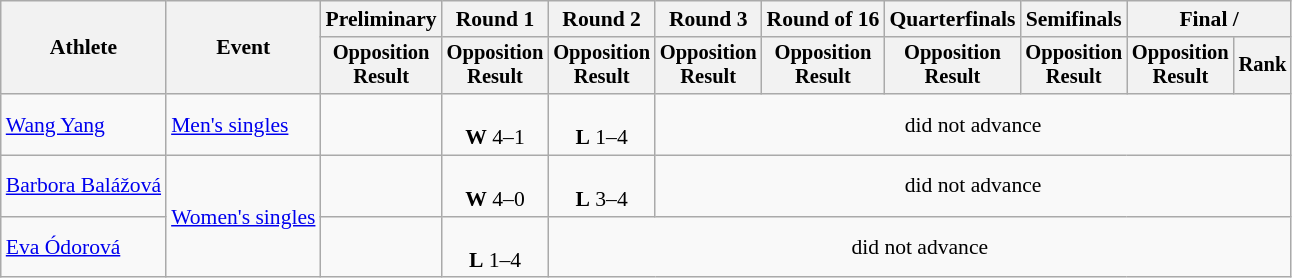<table class="wikitable" style="font-size:90%;">
<tr>
<th rowspan=2>Athlete</th>
<th rowspan=2>Event</th>
<th>Preliminary</th>
<th>Round 1</th>
<th>Round 2</th>
<th>Round 3</th>
<th>Round of 16</th>
<th>Quarterfinals</th>
<th>Semifinals</th>
<th colspan=2>Final / </th>
</tr>
<tr style="font-size:95%">
<th>Opposition<br>Result</th>
<th>Opposition<br>Result</th>
<th>Opposition<br>Result</th>
<th>Opposition<br>Result</th>
<th>Opposition<br>Result</th>
<th>Opposition<br>Result</th>
<th>Opposition<br>Result</th>
<th>Opposition<br>Result</th>
<th>Rank</th>
</tr>
<tr align=center>
<td align=left><a href='#'>Wang Yang</a></td>
<td align=left><a href='#'>Men's singles</a></td>
<td></td>
<td><br><strong>W</strong> 4–1</td>
<td><br><strong>L</strong> 1–4</td>
<td colspan=7>did not advance</td>
</tr>
<tr align=center>
<td align=left><a href='#'>Barbora Balážová</a></td>
<td align=left rowspan=2><a href='#'>Women's singles</a></td>
<td></td>
<td><br><strong>W</strong> 4–0</td>
<td><br><strong>L</strong> 3–4</td>
<td colspan=7>did not advance</td>
</tr>
<tr align=center>
<td align=left><a href='#'>Eva Ódorová</a></td>
<td></td>
<td><br><strong>L</strong> 1–4</td>
<td colspan=7>did not advance</td>
</tr>
</table>
